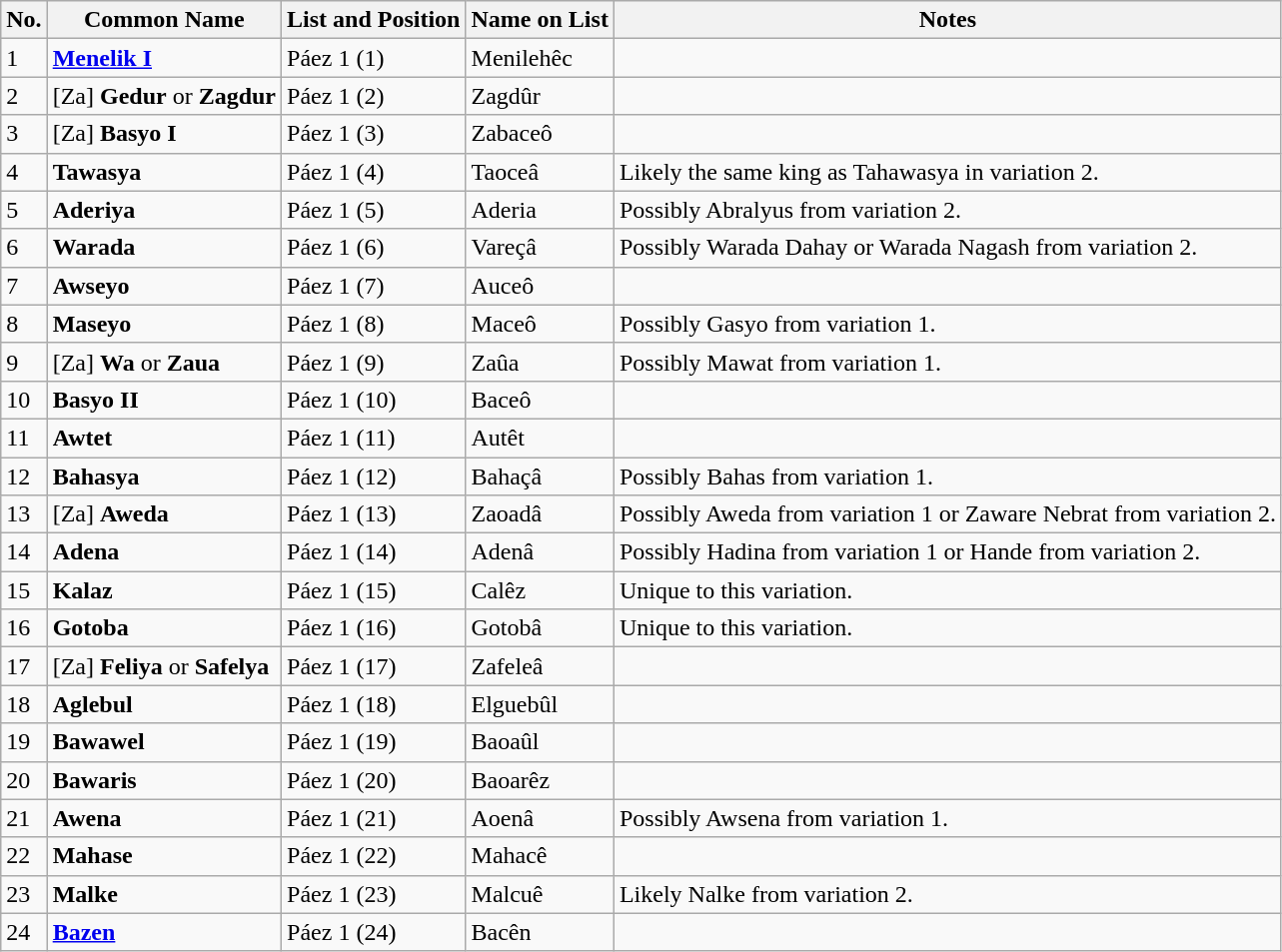<table class="wikitable">
<tr>
<th>No.</th>
<th>Common Name</th>
<th>List and Position</th>
<th>Name on List</th>
<th>Notes</th>
</tr>
<tr>
<td>1</td>
<td><strong><a href='#'>Menelik I</a></strong></td>
<td>Páez 1 (1)</td>
<td>Menilehêc</td>
<td></td>
</tr>
<tr>
<td>2</td>
<td>[Za] <strong>Gedur</strong> or <strong>Zagdur</strong></td>
<td>Páez 1 (2)</td>
<td>Zagdûr</td>
<td></td>
</tr>
<tr>
<td>3</td>
<td>[Za] <strong>Basyo I</strong></td>
<td>Páez 1 (3)</td>
<td>Zabaceô</td>
<td></td>
</tr>
<tr>
<td>4</td>
<td><strong>Tawasya</strong></td>
<td>Páez 1 (4)</td>
<td>Taoceâ</td>
<td>Likely the same king as Tahawasya in variation 2.</td>
</tr>
<tr>
<td>5</td>
<td><strong>Aderiya</strong></td>
<td>Páez 1 (5)</td>
<td>Aderia</td>
<td>Possibly Abralyus from variation 2.</td>
</tr>
<tr>
<td>6</td>
<td><strong>Warada</strong></td>
<td>Páez 1 (6)</td>
<td>Vareçâ</td>
<td>Possibly Warada Dahay or Warada Nagash from variation 2.</td>
</tr>
<tr>
<td>7</td>
<td><strong>Awseyo</strong></td>
<td>Páez 1 (7)</td>
<td>Auceô</td>
<td></td>
</tr>
<tr>
<td>8</td>
<td><strong>Maseyo</strong></td>
<td>Páez 1 (8)</td>
<td>Maceô</td>
<td>Possibly Gasyo from variation 1.</td>
</tr>
<tr>
<td>9</td>
<td>[Za] <strong>Wa</strong> or <strong>Zaua</strong></td>
<td>Páez 1 (9)</td>
<td>Zaûa</td>
<td>Possibly Mawat from variation 1.</td>
</tr>
<tr>
<td>10</td>
<td><strong>Basyo II</strong></td>
<td>Páez 1 (10)</td>
<td>Baceô</td>
<td></td>
</tr>
<tr>
<td>11</td>
<td><strong>Awtet</strong></td>
<td>Páez 1 (11)</td>
<td>Autêt</td>
<td></td>
</tr>
<tr>
<td>12</td>
<td><strong>Bahasya</strong></td>
<td>Páez 1 (12)</td>
<td>Bahaçâ</td>
<td>Possibly Bahas from variation 1.</td>
</tr>
<tr>
<td>13</td>
<td>[Za] <strong>Aweda</strong></td>
<td>Páez 1 (13)</td>
<td>Zaoadâ</td>
<td>Possibly Aweda from variation 1 or Zaware Nebrat from variation 2.</td>
</tr>
<tr>
<td>14</td>
<td><strong>Adena</strong></td>
<td>Páez 1 (14)</td>
<td>Adenâ</td>
<td>Possibly Hadina from variation 1 or Hande from variation 2.</td>
</tr>
<tr>
<td>15</td>
<td><strong>Kalaz</strong></td>
<td>Páez 1 (15)</td>
<td>Calêz</td>
<td>Unique to this variation.</td>
</tr>
<tr>
<td>16</td>
<td><strong>Gotoba</strong></td>
<td>Páez 1 (16)</td>
<td>Gotobâ</td>
<td>Unique to this variation.</td>
</tr>
<tr>
<td>17</td>
<td>[Za] <strong>Feliya</strong> or <strong>Safelya</strong></td>
<td>Páez 1 (17)</td>
<td>Zafeleâ</td>
<td></td>
</tr>
<tr>
<td>18</td>
<td><strong>Aglebul</strong></td>
<td>Páez 1 (18)</td>
<td>Elguebûl</td>
<td></td>
</tr>
<tr>
<td>19</td>
<td><strong>Bawawel</strong></td>
<td>Páez 1 (19)</td>
<td>Baoaûl</td>
<td></td>
</tr>
<tr>
<td>20</td>
<td><strong>Bawaris</strong></td>
<td>Páez 1 (20)</td>
<td>Baoarêz</td>
<td></td>
</tr>
<tr>
<td>21</td>
<td><strong>Awena</strong></td>
<td>Páez 1 (21)</td>
<td>Aoenâ</td>
<td>Possibly Awsena from variation 1.</td>
</tr>
<tr>
<td>22</td>
<td><strong>Mahase</strong></td>
<td>Páez 1 (22)</td>
<td>Mahacê</td>
<td></td>
</tr>
<tr>
<td>23</td>
<td><strong>Malke</strong></td>
<td>Páez 1 (23)</td>
<td>Malcuê</td>
<td>Likely Nalke from variation 2.</td>
</tr>
<tr>
<td>24</td>
<td><a href='#'><strong>Bazen</strong></a></td>
<td>Páez 1 (24)</td>
<td>Bacên</td>
<td></td>
</tr>
</table>
